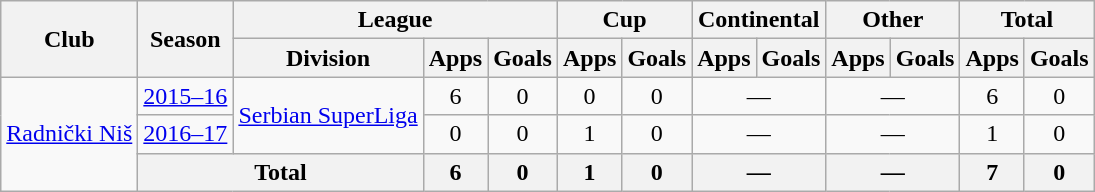<table class="wikitable" style="text-align:center">
<tr>
<th rowspan="2">Club</th>
<th rowspan="2">Season</th>
<th colspan="3">League</th>
<th colspan="2">Cup</th>
<th colspan="2">Continental</th>
<th colspan="2">Other</th>
<th colspan="2">Total</th>
</tr>
<tr>
<th>Division</th>
<th>Apps</th>
<th>Goals</th>
<th>Apps</th>
<th>Goals</th>
<th>Apps</th>
<th>Goals</th>
<th>Apps</th>
<th>Goals</th>
<th>Apps</th>
<th>Goals</th>
</tr>
<tr>
<td rowspan="3"><a href='#'>Radnički Niš</a></td>
<td><a href='#'>2015–16</a></td>
<td rowspan=2><a href='#'>Serbian SuperLiga</a></td>
<td>6</td>
<td>0</td>
<td>0</td>
<td>0</td>
<td colspan="2">—</td>
<td colspan="2">—</td>
<td>6</td>
<td>0</td>
</tr>
<tr>
<td><a href='#'>2016–17</a></td>
<td>0</td>
<td>0</td>
<td>1</td>
<td>0</td>
<td colspan="2">—</td>
<td colspan="2">—</td>
<td>1</td>
<td>0</td>
</tr>
<tr>
<th colspan="2">Total</th>
<th>6</th>
<th>0</th>
<th>1</th>
<th>0</th>
<th colspan="2">—</th>
<th colspan="2">—</th>
<th>7</th>
<th>0</th>
</tr>
</table>
